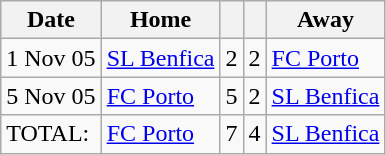<table class="wikitable">
<tr>
<th>Date</th>
<th>Home</th>
<th></th>
<th></th>
<th>Away</th>
</tr>
<tr>
<td>1 Nov 05</td>
<td><a href='#'>SL Benfica</a></td>
<td>2</td>
<td>2</td>
<td><a href='#'>FC Porto</a></td>
</tr>
<tr>
<td>5 Nov 05</td>
<td><a href='#'>FC Porto</a></td>
<td>5</td>
<td>2</td>
<td><a href='#'>SL Benfica</a></td>
</tr>
<tr>
<td>TOTAL:</td>
<td><a href='#'>FC Porto</a></td>
<td>7</td>
<td>4</td>
<td><a href='#'>SL Benfica</a></td>
</tr>
</table>
